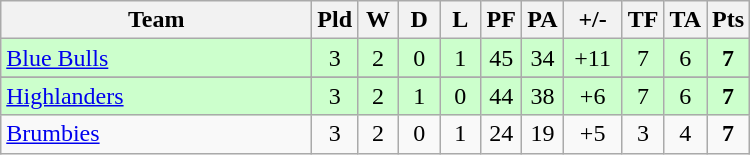<table class="wikitable" style="text-align: center;">
<tr>
<th width="200">Team</th>
<th width="20">Pld</th>
<th width="20">W</th>
<th width="20">D</th>
<th width="20">L</th>
<th width="20">PF</th>
<th width="20">PA</th>
<th width="32">+/-</th>
<th width="20">TF</th>
<th width="20">TA</th>
<th width="20">Pts</th>
</tr>
<tr style="background:#ccffcc">
<td align=left> <a href='#'>Blue Bulls</a></td>
<td>3</td>
<td>2</td>
<td>0</td>
<td>1</td>
<td>45</td>
<td>34</td>
<td>+11</td>
<td>7</td>
<td>6</td>
<td><strong>7</strong></td>
</tr>
<tr>
</tr>
<tr style="background:#ccffcc">
<td align=left> <a href='#'>Highlanders</a></td>
<td>3</td>
<td>2</td>
<td>1</td>
<td>0</td>
<td>44</td>
<td>38</td>
<td>+6</td>
<td>7</td>
<td>6</td>
<td><strong>7</strong></td>
</tr>
<tr>
<td align=left> <a href='#'>Brumbies</a></td>
<td>3</td>
<td>2</td>
<td>0</td>
<td>1</td>
<td>24</td>
<td>19</td>
<td>+5</td>
<td>3</td>
<td>4</td>
<td><strong>7</strong></td>
</tr>
</table>
